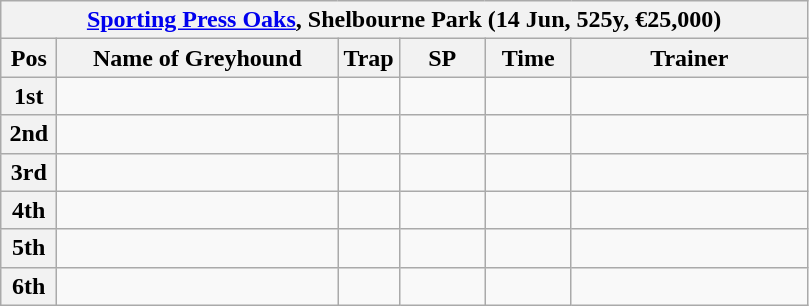<table class="wikitable">
<tr>
<th colspan="6"><a href='#'>Sporting Press Oaks</a>, Shelbourne Park (14 Jun, 525y, €25,000)</th>
</tr>
<tr>
<th width=30>Pos</th>
<th width=180>Name of Greyhound</th>
<th width=30>Trap</th>
<th width=50>SP</th>
<th width=50>Time</th>
<th width=150>Trainer</th>
</tr>
<tr>
<th>1st</th>
<td></td>
<td></td>
<td></td>
<td></td>
<td></td>
</tr>
<tr>
<th>2nd</th>
<td></td>
<td></td>
<td></td>
<td></td>
<td></td>
</tr>
<tr>
<th>3rd</th>
<td></td>
<td></td>
<td></td>
<td></td>
<td></td>
</tr>
<tr>
<th>4th</th>
<td></td>
<td></td>
<td></td>
<td></td>
<td></td>
</tr>
<tr>
<th>5th</th>
<td></td>
<td></td>
<td></td>
<td></td>
<td></td>
</tr>
<tr>
<th>6th</th>
<td></td>
<td></td>
<td></td>
<td></td>
<td></td>
</tr>
</table>
